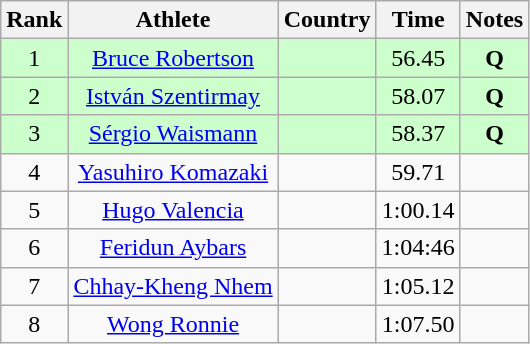<table class="wikitable sortable" style="text-align:center">
<tr>
<th>Rank</th>
<th>Athlete</th>
<th>Country</th>
<th>Time</th>
<th>Notes</th>
</tr>
<tr bgcolor=ccffcc>
<td>1</td>
<td><a href='#'>Bruce Robertson</a></td>
<td align=left></td>
<td>56.45</td>
<td><strong>Q</strong></td>
</tr>
<tr bgcolor=ccffcc>
<td>2</td>
<td><a href='#'>István Szentirmay</a></td>
<td align=left></td>
<td>58.07</td>
<td><strong> Q </strong></td>
</tr>
<tr bgcolor=ccffcc>
<td>3</td>
<td><a href='#'>Sérgio Waismann</a></td>
<td align=left></td>
<td>58.37</td>
<td><strong>Q</strong></td>
</tr>
<tr>
<td>4</td>
<td><a href='#'>Yasuhiro Komazaki</a></td>
<td align=left></td>
<td>59.71</td>
<td><strong> </strong></td>
</tr>
<tr>
<td>5</td>
<td><a href='#'>Hugo Valencia</a></td>
<td align=left></td>
<td>1:00.14</td>
<td><strong> </strong></td>
</tr>
<tr>
<td>6</td>
<td><a href='#'>Feridun Aybars</a></td>
<td align=left></td>
<td>1:04:46</td>
<td><strong> </strong></td>
</tr>
<tr>
<td>7</td>
<td><a href='#'>Chhay-Kheng Nhem</a></td>
<td align=left></td>
<td>1:05.12</td>
<td><strong> </strong></td>
</tr>
<tr>
<td>8</td>
<td><a href='#'>Wong Ronnie</a></td>
<td align=left></td>
<td>1:07.50</td>
<td><strong> </strong></td>
</tr>
</table>
